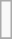<table class="wikitable">
<tr ---->
<td><br></td>
</tr>
<tr --->
</tr>
</table>
